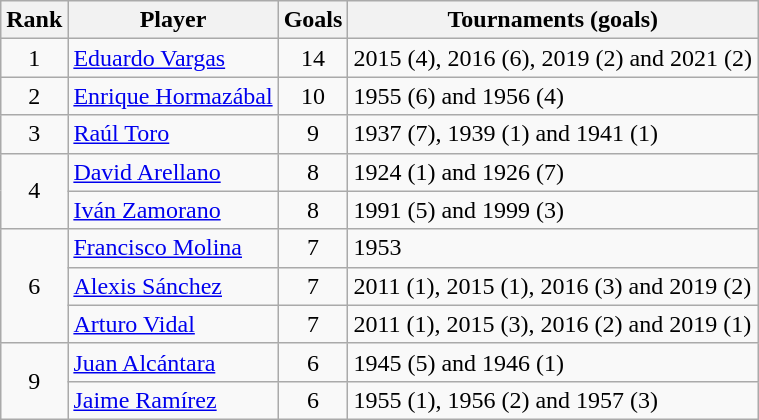<table class="wikitable" style="text-align: left;">
<tr>
<th>Rank</th>
<th>Player</th>
<th>Goals</th>
<th>Tournaments (goals)</th>
</tr>
<tr>
<td align=center>1</td>
<td><a href='#'>Eduardo Vargas</a></td>
<td align=center>14</td>
<td>2015 (4), 2016 (6), 2019 (2) and 2021 (2)</td>
</tr>
<tr>
<td align=center>2</td>
<td><a href='#'>Enrique Hormazábal</a></td>
<td align=center>10</td>
<td>1955 (6) and 1956 (4)</td>
</tr>
<tr>
<td align=center>3</td>
<td><a href='#'>Raúl Toro</a></td>
<td align=center>9</td>
<td>1937 (7), 1939 (1) and 1941 (1)</td>
</tr>
<tr>
<td rowspan=2 align=center>4</td>
<td><a href='#'>David Arellano</a></td>
<td align=center>8</td>
<td>1924 (1) and 1926 (7)</td>
</tr>
<tr>
<td><a href='#'>Iván Zamorano</a></td>
<td align=center>8</td>
<td>1991 (5) and 1999 (3)</td>
</tr>
<tr>
<td rowspan=3 align=center>6</td>
<td><a href='#'>Francisco Molina</a></td>
<td align=center>7</td>
<td>1953</td>
</tr>
<tr>
<td><a href='#'>Alexis Sánchez</a></td>
<td align=center>7</td>
<td>2011 (1), 2015 (1), 2016 (3) and 2019 (2)</td>
</tr>
<tr>
<td><a href='#'>Arturo Vidal</a></td>
<td align=center>7</td>
<td>2011 (1), 2015 (3), 2016 (2) and 2019 (1)</td>
</tr>
<tr>
<td rowspan=2 align=center>9</td>
<td><a href='#'>Juan Alcántara</a></td>
<td align=center>6</td>
<td>1945 (5) and 1946 (1)</td>
</tr>
<tr>
<td><a href='#'>Jaime Ramírez</a></td>
<td align=center>6</td>
<td>1955 (1), 1956 (2) and 1957 (3)</td>
</tr>
</table>
